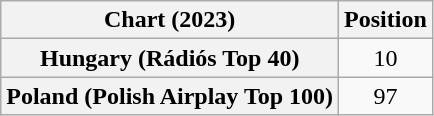<table class="wikitable plainrowheaders" style="text-align:center">
<tr>
<th scope="col">Chart (2023)</th>
<th scope="col">Position</th>
</tr>
<tr>
<th scope="row">Hungary (Rádiós Top 40)</th>
<td>10</td>
</tr>
<tr>
<th scope="row">Poland (Polish Airplay Top 100)</th>
<td>97</td>
</tr>
</table>
